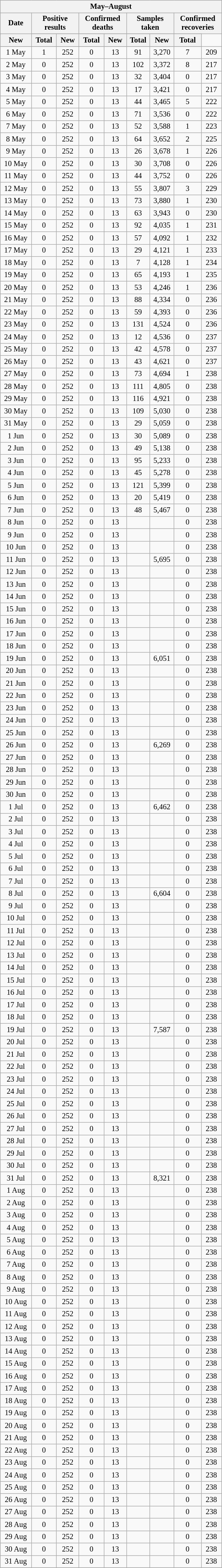<table class="wikitable collapsible collapsed" style="text-align:center; font-size:86%">
<tr>
<th colspan="10">May–August</th>
</tr>
<tr>
<th rowspan="2" width=50px>Date</th>
<th colspan="2" width=80px>Positive results</th>
<th colspan="2" width=80px>Confirmed deaths</th>
<th colspan="2" width=80px>Samples taken</th>
<th colspan="2" width=80px>Confirmed recoveries</th>
</tr>
<tr>
</tr>
<tr>
<th>New</th>
<th>Total</th>
<th>New</th>
<th>Total</th>
<th>New</th>
<th>Total</th>
<th>New</th>
<th>Total</th>
</tr>
<tr>
</tr>
<tr>
<td>1 May</td>
<td>1</td>
<td>252</td>
<td>0</td>
<td>13</td>
<td>91</td>
<td>3,270</td>
<td>7</td>
<td>209</td>
</tr>
<tr>
<td>2 May</td>
<td>0</td>
<td>252</td>
<td>0</td>
<td>13</td>
<td>102</td>
<td>3,372</td>
<td>8</td>
<td>217</td>
</tr>
<tr>
<td>3 May</td>
<td>0</td>
<td>252</td>
<td>0</td>
<td>13</td>
<td>32</td>
<td>3,404</td>
<td>0</td>
<td>217</td>
</tr>
<tr>
<td>4 May</td>
<td>0</td>
<td>252</td>
<td>0</td>
<td>13</td>
<td>17</td>
<td>3,421</td>
<td>0</td>
<td>217</td>
</tr>
<tr>
<td>5 May</td>
<td>0</td>
<td>252</td>
<td>0</td>
<td>13</td>
<td>44</td>
<td>3,465</td>
<td>5</td>
<td>222</td>
</tr>
<tr>
<td>6 May</td>
<td>0</td>
<td>252</td>
<td>0</td>
<td>13</td>
<td>71</td>
<td>3,536</td>
<td>0</td>
<td>222</td>
</tr>
<tr>
<td>7 May</td>
<td>0</td>
<td>252</td>
<td>0</td>
<td>13</td>
<td>52</td>
<td>3,588</td>
<td>1</td>
<td>223</td>
</tr>
<tr>
<td>8 May</td>
<td>0</td>
<td>252</td>
<td>0</td>
<td>13</td>
<td>64</td>
<td>3,652</td>
<td>2</td>
<td>225</td>
</tr>
<tr>
<td>9 May</td>
<td>0</td>
<td>252</td>
<td>0</td>
<td>13</td>
<td>26</td>
<td>3,678</td>
<td>1</td>
<td>226</td>
</tr>
<tr>
<td>10 May</td>
<td>0</td>
<td>252</td>
<td>0</td>
<td>13</td>
<td>30</td>
<td>3,708</td>
<td>0</td>
<td>226</td>
</tr>
<tr>
<td>11 May</td>
<td>0</td>
<td>252</td>
<td>0</td>
<td>13</td>
<td>44</td>
<td>3,752</td>
<td>0</td>
<td>226</td>
</tr>
<tr>
<td>12 May</td>
<td>0</td>
<td>252</td>
<td>0</td>
<td>13</td>
<td>55</td>
<td>3,807</td>
<td>3</td>
<td>229</td>
</tr>
<tr>
<td>13 May</td>
<td>0</td>
<td>252</td>
<td>0</td>
<td>13</td>
<td>73</td>
<td>3,880</td>
<td>1</td>
<td>230</td>
</tr>
<tr>
<td>14 May</td>
<td>0</td>
<td>252</td>
<td>0</td>
<td>13</td>
<td>63</td>
<td>3,943</td>
<td>0</td>
<td>230</td>
</tr>
<tr>
<td>15 May</td>
<td>0</td>
<td>252</td>
<td>0</td>
<td>13</td>
<td>92</td>
<td>4,035</td>
<td>1</td>
<td>231</td>
</tr>
<tr>
<td>16 May</td>
<td>0</td>
<td>252</td>
<td>0</td>
<td>13</td>
<td>57</td>
<td>4,092</td>
<td>1</td>
<td>232</td>
</tr>
<tr>
<td>17 May</td>
<td>0</td>
<td>252</td>
<td>0</td>
<td>13</td>
<td>29</td>
<td>4,121</td>
<td>1</td>
<td>233</td>
</tr>
<tr>
<td>18 May</td>
<td>0</td>
<td>252</td>
<td>0</td>
<td>13</td>
<td>7</td>
<td>4,128</td>
<td>1</td>
<td>234</td>
</tr>
<tr>
<td>19 May</td>
<td>0</td>
<td>252</td>
<td>0</td>
<td>13</td>
<td>65</td>
<td>4,193</td>
<td>1</td>
<td>235</td>
</tr>
<tr>
<td>20 May</td>
<td>0</td>
<td>252</td>
<td>0</td>
<td>13</td>
<td>53</td>
<td>4,246</td>
<td>1</td>
<td>236</td>
</tr>
<tr>
<td>21 May</td>
<td>0</td>
<td>252</td>
<td>0</td>
<td>13</td>
<td>88</td>
<td>4,334</td>
<td>0</td>
<td>236</td>
</tr>
<tr>
<td>22 May</td>
<td>0</td>
<td>252</td>
<td>0</td>
<td>13</td>
<td>59</td>
<td>4,393</td>
<td>0</td>
<td>236</td>
</tr>
<tr>
<td>23 May</td>
<td>0</td>
<td>252</td>
<td>0</td>
<td>13</td>
<td>131</td>
<td>4,524</td>
<td>0</td>
<td>236</td>
</tr>
<tr>
<td>24 May</td>
<td>0</td>
<td>252</td>
<td>0</td>
<td>13</td>
<td>12</td>
<td>4,536</td>
<td>0</td>
<td>237</td>
</tr>
<tr>
<td>25 May</td>
<td>0</td>
<td>252</td>
<td>0</td>
<td>13</td>
<td>42</td>
<td>4,578</td>
<td>0</td>
<td>237</td>
</tr>
<tr>
<td>26 May</td>
<td>0</td>
<td>252</td>
<td>0</td>
<td>13</td>
<td>43</td>
<td>4,621</td>
<td>0</td>
<td>237</td>
</tr>
<tr>
<td>27 May</td>
<td>0</td>
<td>252</td>
<td>0</td>
<td>13</td>
<td>73</td>
<td>4,694</td>
<td>1</td>
<td>238</td>
</tr>
<tr>
<td>28 May</td>
<td>0</td>
<td>252</td>
<td>0</td>
<td>13</td>
<td>111</td>
<td>4,805</td>
<td>0</td>
<td>238</td>
</tr>
<tr>
<td>29 May</td>
<td>0</td>
<td>252</td>
<td>0</td>
<td>13</td>
<td>116</td>
<td>4,921</td>
<td>0</td>
<td>238</td>
</tr>
<tr>
<td>30 May</td>
<td>0</td>
<td>252</td>
<td>0</td>
<td>13</td>
<td>109</td>
<td>5,030</td>
<td>0</td>
<td>238</td>
</tr>
<tr>
<td>31 May</td>
<td>0</td>
<td>252</td>
<td>0</td>
<td>13</td>
<td>29</td>
<td>5,059</td>
<td>0</td>
<td>238</td>
</tr>
<tr>
<td>1 Jun</td>
<td>0</td>
<td>252</td>
<td>0</td>
<td>13</td>
<td>30</td>
<td>5,089</td>
<td>0</td>
<td>238</td>
</tr>
<tr>
<td>2 Jun</td>
<td>0</td>
<td>252</td>
<td>0</td>
<td>13</td>
<td>49</td>
<td>5,138</td>
<td>0</td>
<td>238</td>
</tr>
<tr>
<td>3 Jun</td>
<td>0</td>
<td>252</td>
<td>0</td>
<td>13</td>
<td>95</td>
<td>5,233</td>
<td>0</td>
<td>238</td>
</tr>
<tr>
<td>4 Jun</td>
<td>0</td>
<td>252</td>
<td>0</td>
<td>13</td>
<td>45</td>
<td>5,278</td>
<td>0</td>
<td>238</td>
</tr>
<tr>
<td>5 Jun</td>
<td>0</td>
<td>252</td>
<td>0</td>
<td>13</td>
<td>121</td>
<td>5,399</td>
<td>0</td>
<td>238</td>
</tr>
<tr>
<td>6 Jun</td>
<td>0</td>
<td>252</td>
<td>0</td>
<td>13</td>
<td>20</td>
<td>5,419</td>
<td>0</td>
<td>238</td>
</tr>
<tr>
<td>7 Jun</td>
<td>0</td>
<td>252</td>
<td>0</td>
<td>13</td>
<td>48</td>
<td>5,467</td>
<td>0</td>
<td>238</td>
</tr>
<tr>
<td>8 Jun</td>
<td>0</td>
<td>252</td>
<td>0</td>
<td>13</td>
<td></td>
<td></td>
<td>0</td>
<td>238</td>
</tr>
<tr>
<td>9 Jun</td>
<td>0</td>
<td>252</td>
<td>0</td>
<td>13</td>
<td></td>
<td></td>
<td>0</td>
<td>238</td>
</tr>
<tr>
<td>10 Jun</td>
<td>0</td>
<td>252</td>
<td>0</td>
<td>13</td>
<td></td>
<td></td>
<td>0</td>
<td>238</td>
</tr>
<tr>
<td>11 Jun</td>
<td>0</td>
<td>252</td>
<td>0</td>
<td>13</td>
<td></td>
<td>5,695</td>
<td>0</td>
<td>238</td>
</tr>
<tr>
<td>12 Jun</td>
<td>0</td>
<td>252</td>
<td>0</td>
<td>13</td>
<td></td>
<td></td>
<td>0</td>
<td>238</td>
</tr>
<tr>
<td>13 Jun</td>
<td>0</td>
<td>252</td>
<td>0</td>
<td>13</td>
<td></td>
<td></td>
<td>0</td>
<td>238</td>
</tr>
<tr>
<td>14 Jun</td>
<td>0</td>
<td>252</td>
<td>0</td>
<td>13</td>
<td></td>
<td></td>
<td>0</td>
<td>238</td>
</tr>
<tr>
<td>15 Jun</td>
<td>0</td>
<td>252</td>
<td>0</td>
<td>13</td>
<td></td>
<td></td>
<td>0</td>
<td>238</td>
</tr>
<tr>
<td>16 Jun</td>
<td>0</td>
<td>252</td>
<td>0</td>
<td>13</td>
<td></td>
<td></td>
<td>0</td>
<td>238</td>
</tr>
<tr>
<td>17 Jun</td>
<td>0</td>
<td>252</td>
<td>0</td>
<td>13</td>
<td></td>
<td></td>
<td>0</td>
<td>238</td>
</tr>
<tr>
<td>18 Jun</td>
<td>0</td>
<td>252</td>
<td>0</td>
<td>13</td>
<td></td>
<td></td>
<td>0</td>
<td>238</td>
</tr>
<tr>
<td>19 Jun</td>
<td>0</td>
<td>252</td>
<td>0</td>
<td>13</td>
<td></td>
<td>6,051</td>
<td>0</td>
<td>238</td>
</tr>
<tr>
<td>20 Jun</td>
<td>0</td>
<td>252</td>
<td>0</td>
<td>13</td>
<td></td>
<td></td>
<td>0</td>
<td>238</td>
</tr>
<tr>
<td>21 Jun</td>
<td>0</td>
<td>252</td>
<td>0</td>
<td>13</td>
<td></td>
<td></td>
<td>0</td>
<td>238</td>
</tr>
<tr>
<td>22 Jun</td>
<td>0</td>
<td>252</td>
<td>0</td>
<td>13</td>
<td></td>
<td></td>
<td>0</td>
<td>238</td>
</tr>
<tr>
<td>23 Jun</td>
<td>0</td>
<td>252</td>
<td>0</td>
<td>13</td>
<td></td>
<td></td>
<td>0</td>
<td>238</td>
</tr>
<tr>
<td>24 Jun</td>
<td>0</td>
<td>252</td>
<td>0</td>
<td>13</td>
<td></td>
<td></td>
<td>0</td>
<td>238</td>
</tr>
<tr>
<td>25 Jun</td>
<td>0</td>
<td>252</td>
<td>0</td>
<td>13</td>
<td></td>
<td></td>
<td>0</td>
<td>238</td>
</tr>
<tr>
<td>26 Jun</td>
<td>0</td>
<td>252</td>
<td>0</td>
<td>13</td>
<td></td>
<td>6,269</td>
<td>0</td>
<td>238</td>
</tr>
<tr>
<td>27 Jun</td>
<td>0</td>
<td>252</td>
<td>0</td>
<td>13</td>
<td></td>
<td></td>
<td>0</td>
<td>238</td>
</tr>
<tr>
<td>28 Jun</td>
<td>0</td>
<td>252</td>
<td>0</td>
<td>13</td>
<td></td>
<td></td>
<td>0</td>
<td>238</td>
</tr>
<tr>
<td>29 Jun</td>
<td>0</td>
<td>252</td>
<td>0</td>
<td>13</td>
<td></td>
<td></td>
<td>0</td>
<td>238</td>
</tr>
<tr>
<td>30 Jun</td>
<td>0</td>
<td>252</td>
<td>0</td>
<td>13</td>
<td></td>
<td></td>
<td>0</td>
<td>238</td>
</tr>
<tr>
<td>1 Jul</td>
<td>0</td>
<td>252</td>
<td>0</td>
<td>13</td>
<td></td>
<td>6,462</td>
<td>0</td>
<td>238</td>
</tr>
<tr>
<td>2 Jul</td>
<td>0</td>
<td>252</td>
<td>0</td>
<td>13</td>
<td></td>
<td></td>
<td>0</td>
<td>238</td>
</tr>
<tr>
<td>3 Jul</td>
<td>0</td>
<td>252</td>
<td>0</td>
<td>13</td>
<td></td>
<td></td>
<td>0</td>
<td>238</td>
</tr>
<tr>
<td>4 Jul</td>
<td>0</td>
<td>252</td>
<td>0</td>
<td>13</td>
<td></td>
<td></td>
<td>0</td>
<td>238</td>
</tr>
<tr>
<td>5 Jul</td>
<td>0</td>
<td>252</td>
<td>0</td>
<td>13</td>
<td></td>
<td></td>
<td>0</td>
<td>238</td>
</tr>
<tr>
<td>6 Jul</td>
<td>0</td>
<td>252</td>
<td>0</td>
<td>13</td>
<td></td>
<td></td>
<td>0</td>
<td>238</td>
</tr>
<tr>
<td>7 Jul</td>
<td>0</td>
<td>252</td>
<td>0</td>
<td>13</td>
<td></td>
<td></td>
<td>0</td>
<td>238</td>
</tr>
<tr>
<td>8 Jul</td>
<td>0</td>
<td>252</td>
<td>0</td>
<td>13</td>
<td></td>
<td>6,604</td>
<td>0</td>
<td>238</td>
</tr>
<tr>
<td>9 Jul</td>
<td>0</td>
<td>252</td>
<td>0</td>
<td>13</td>
<td></td>
<td></td>
<td>0</td>
<td>238</td>
</tr>
<tr>
<td>10 Jul</td>
<td>0</td>
<td>252</td>
<td>0</td>
<td>13</td>
<td></td>
<td></td>
<td>0</td>
<td>238</td>
</tr>
<tr>
<td>11 Jul</td>
<td>0</td>
<td>252</td>
<td>0</td>
<td>13</td>
<td></td>
<td></td>
<td>0</td>
<td>238</td>
</tr>
<tr>
<td>12 Jul</td>
<td>0</td>
<td>252</td>
<td>0</td>
<td>13</td>
<td></td>
<td></td>
<td>0</td>
<td>238</td>
</tr>
<tr>
<td>13 Jul</td>
<td>0</td>
<td>252</td>
<td>0</td>
<td>13</td>
<td></td>
<td></td>
<td>0</td>
<td>238</td>
</tr>
<tr>
<td>14 Jul</td>
<td>0</td>
<td>252</td>
<td>0</td>
<td>13</td>
<td></td>
<td></td>
<td>0</td>
<td>238</td>
</tr>
<tr>
<td>15 Jul</td>
<td>0</td>
<td>252</td>
<td>0</td>
<td>13</td>
<td></td>
<td></td>
<td>0</td>
<td>238</td>
</tr>
<tr>
<td>16 Jul</td>
<td>0</td>
<td>252</td>
<td>0</td>
<td>13</td>
<td></td>
<td></td>
<td>0</td>
<td>238</td>
</tr>
<tr>
<td>17 Jul</td>
<td>0</td>
<td>252</td>
<td>0</td>
<td>13</td>
<td></td>
<td></td>
<td>0</td>
<td>238</td>
</tr>
<tr>
<td>18 Jul</td>
<td>0</td>
<td>252</td>
<td>0</td>
<td>13</td>
<td></td>
<td></td>
<td>0</td>
<td>238</td>
</tr>
<tr>
<td>19 Jul</td>
<td>0</td>
<td>252</td>
<td>0</td>
<td>13</td>
<td></td>
<td>7,587</td>
<td>0</td>
<td>238</td>
</tr>
<tr>
<td>20 Jul</td>
<td>0</td>
<td>252</td>
<td>0</td>
<td>13</td>
<td></td>
<td></td>
<td>0</td>
<td>238</td>
</tr>
<tr>
<td>21 Jul</td>
<td>0</td>
<td>252</td>
<td>0</td>
<td>13</td>
<td></td>
<td></td>
<td>0</td>
<td>238</td>
</tr>
<tr>
<td>22 Jul</td>
<td>0</td>
<td>252</td>
<td>0</td>
<td>13</td>
<td></td>
<td></td>
<td>0</td>
<td>238</td>
</tr>
<tr>
<td>23 Jul</td>
<td>0</td>
<td>252</td>
<td>0</td>
<td>13</td>
<td></td>
<td></td>
<td>0</td>
<td>238</td>
</tr>
<tr>
<td>24 Jul</td>
<td>0</td>
<td>252</td>
<td>0</td>
<td>13</td>
<td></td>
<td></td>
<td>0</td>
<td>238</td>
</tr>
<tr>
<td>25 Jul</td>
<td>0</td>
<td>252</td>
<td>0</td>
<td>13</td>
<td></td>
<td></td>
<td>0</td>
<td>238</td>
</tr>
<tr>
<td>26 Jul</td>
<td>0</td>
<td>252</td>
<td>0</td>
<td>13</td>
<td></td>
<td></td>
<td>0</td>
<td>238</td>
</tr>
<tr>
<td>27 Jul</td>
<td>0</td>
<td>252</td>
<td>0</td>
<td>13</td>
<td></td>
<td></td>
<td>0</td>
<td>238</td>
</tr>
<tr>
<td>28 Jul</td>
<td>0</td>
<td>252</td>
<td>0</td>
<td>13</td>
<td></td>
<td></td>
<td>0</td>
<td>238</td>
</tr>
<tr>
<td>29 Jul</td>
<td>0</td>
<td>252</td>
<td>0</td>
<td>13</td>
<td></td>
<td></td>
<td>0</td>
<td>238</td>
</tr>
<tr>
<td>30 Jul</td>
<td>0</td>
<td>252</td>
<td>0</td>
<td>13</td>
<td></td>
<td></td>
<td>0</td>
<td>238</td>
</tr>
<tr>
<td>31 Jul</td>
<td>0</td>
<td>252</td>
<td>0</td>
<td>13</td>
<td></td>
<td>8,321</td>
<td>0</td>
<td>238</td>
</tr>
<tr>
<td>1 Aug</td>
<td>0</td>
<td>252</td>
<td>0</td>
<td>13</td>
<td></td>
<td></td>
<td>0</td>
<td>238</td>
</tr>
<tr>
<td>2 Aug</td>
<td>0</td>
<td>252</td>
<td>0</td>
<td>13</td>
<td></td>
<td></td>
<td>0</td>
<td>238</td>
</tr>
<tr>
<td>3 Aug</td>
<td>0</td>
<td>252</td>
<td>0</td>
<td>13</td>
<td></td>
<td></td>
<td>0</td>
<td>238</td>
</tr>
<tr>
<td>4 Aug</td>
<td>0</td>
<td>252</td>
<td>0</td>
<td>13</td>
<td></td>
<td></td>
<td>0</td>
<td>238</td>
</tr>
<tr>
<td>5 Aug</td>
<td>0</td>
<td>252</td>
<td>0</td>
<td>13</td>
<td></td>
<td></td>
<td>0</td>
<td>238</td>
</tr>
<tr>
<td>6 Aug</td>
<td>0</td>
<td>252</td>
<td>0</td>
<td>13</td>
<td></td>
<td></td>
<td>0</td>
<td>238</td>
</tr>
<tr>
<td>7 Aug</td>
<td>0</td>
<td>252</td>
<td>0</td>
<td>13</td>
<td></td>
<td></td>
<td>0</td>
<td>238</td>
</tr>
<tr>
<td>8 Aug</td>
<td>0</td>
<td>252</td>
<td>0</td>
<td>13</td>
<td></td>
<td></td>
<td>0</td>
<td>238</td>
</tr>
<tr>
<td>9 Aug</td>
<td>0</td>
<td>252</td>
<td>0</td>
<td>13</td>
<td></td>
<td></td>
<td>0</td>
<td>238</td>
</tr>
<tr>
<td>10 Aug</td>
<td>0</td>
<td>252</td>
<td>0</td>
<td>13</td>
<td></td>
<td></td>
<td>0</td>
<td>238</td>
</tr>
<tr>
<td>11 Aug</td>
<td>0</td>
<td>252</td>
<td>0</td>
<td>13</td>
<td></td>
<td></td>
<td>0</td>
<td>238</td>
</tr>
<tr>
<td>12 Aug</td>
<td>0</td>
<td>252</td>
<td>0</td>
<td>13</td>
<td></td>
<td></td>
<td>0</td>
<td>238</td>
</tr>
<tr>
<td>13 Aug</td>
<td>0</td>
<td>252</td>
<td>0</td>
<td>13</td>
<td></td>
<td></td>
<td>0</td>
<td>238</td>
</tr>
<tr>
<td>14 Aug</td>
<td>0</td>
<td>252</td>
<td>0</td>
<td>13</td>
<td></td>
<td></td>
<td>0</td>
<td>238</td>
</tr>
<tr>
<td>15 Aug</td>
<td>0</td>
<td>252</td>
<td>0</td>
<td>13</td>
<td></td>
<td></td>
<td>0</td>
<td>238</td>
</tr>
<tr>
<td>16 Aug</td>
<td>0</td>
<td>252</td>
<td>0</td>
<td>13</td>
<td></td>
<td></td>
<td>0</td>
<td>238</td>
</tr>
<tr>
<td>17 Aug</td>
<td>0</td>
<td>252</td>
<td>0</td>
<td>13</td>
<td></td>
<td></td>
<td>0</td>
<td>238</td>
</tr>
<tr>
<td>18 Aug</td>
<td>0</td>
<td>252</td>
<td>0</td>
<td>13</td>
<td></td>
<td></td>
<td>0</td>
<td>238</td>
</tr>
<tr>
<td>19 Aug</td>
<td>0</td>
<td>252</td>
<td>0</td>
<td>13</td>
<td></td>
<td></td>
<td>0</td>
<td>238</td>
</tr>
<tr>
<td>20 Aug</td>
<td>0</td>
<td>252</td>
<td>0</td>
<td>13</td>
<td></td>
<td></td>
<td>0</td>
<td>238</td>
</tr>
<tr>
<td>21 Aug</td>
<td>0</td>
<td>252</td>
<td>0</td>
<td>13</td>
<td></td>
<td></td>
<td>0</td>
<td>238</td>
</tr>
<tr>
<td>22 Aug</td>
<td>0</td>
<td>252</td>
<td>0</td>
<td>13</td>
<td></td>
<td></td>
<td>0</td>
<td>238</td>
</tr>
<tr>
<td>23 Aug</td>
<td>0</td>
<td>252</td>
<td>0</td>
<td>13</td>
<td></td>
<td></td>
<td>0</td>
<td>238</td>
</tr>
<tr>
<td>24 Aug</td>
<td>0</td>
<td>252</td>
<td>0</td>
<td>13</td>
<td></td>
<td></td>
<td>0</td>
<td>238</td>
</tr>
<tr>
<td>25 Aug</td>
<td>0</td>
<td>252</td>
<td>0</td>
<td>13</td>
<td></td>
<td></td>
<td>0</td>
<td>238</td>
</tr>
<tr>
<td>26 Aug</td>
<td>0</td>
<td>252</td>
<td>0</td>
<td>13</td>
<td></td>
<td></td>
<td>0</td>
<td>238</td>
</tr>
<tr>
<td>27 Aug</td>
<td>0</td>
<td>252</td>
<td>0</td>
<td>13</td>
<td></td>
<td></td>
<td>0</td>
<td>238</td>
</tr>
<tr>
<td>28 Aug</td>
<td>0</td>
<td>252</td>
<td>0</td>
<td>13</td>
<td></td>
<td></td>
<td>0</td>
<td>238</td>
</tr>
<tr>
<td>29 Aug</td>
<td>0</td>
<td>252</td>
<td>0</td>
<td>13</td>
<td></td>
<td></td>
<td>0</td>
<td>238</td>
</tr>
<tr>
<td>30 Aug</td>
<td>0</td>
<td>252</td>
<td>0</td>
<td>13</td>
<td></td>
<td></td>
<td>0</td>
<td>238</td>
</tr>
<tr>
<td>31 Aug</td>
<td>0</td>
<td>252</td>
<td>0</td>
<td>13</td>
<td></td>
<td></td>
<td>0</td>
<td>238</td>
</tr>
<tr>
</tr>
</table>
